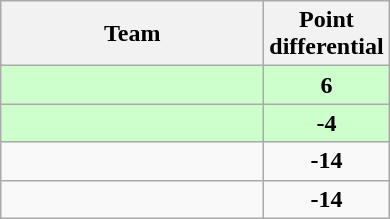<table class="wikitable" style="text-align:center;">
<tr>
<th style="width:10.5em;">Team</th>
<th style="width:1.5em;">Point differential</th>
</tr>
<tr bgcolor=#cfc>
<td align="left"></td>
<td><strong>6</strong></td>
</tr>
<tr bgcolor="#cfc">
<td align="left"></td>
<td><strong>-4</strong></td>
</tr>
<tr>
<td align="left"></td>
<td><strong>-14</strong></td>
</tr>
<tr>
<td align="left"></td>
<td><strong>-14</strong></td>
</tr>
</table>
